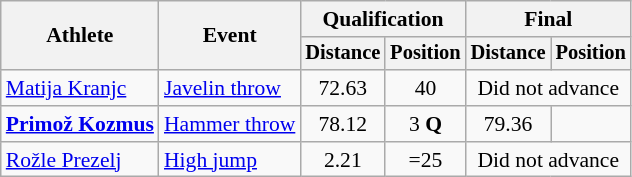<table class=wikitable style="font-size:90%">
<tr>
<th rowspan="2">Athlete</th>
<th rowspan="2">Event</th>
<th colspan="2">Qualification</th>
<th colspan="2">Final</th>
</tr>
<tr style="font-size:95%">
<th>Distance</th>
<th>Position</th>
<th>Distance</th>
<th>Position</th>
</tr>
<tr align=center>
<td align=left><a href='#'>Matija Kranjc</a></td>
<td align=left><a href='#'>Javelin throw</a></td>
<td>72.63</td>
<td>40</td>
<td colspan=2>Did not advance</td>
</tr>
<tr align=center>
<td align=left><strong><a href='#'>Primož Kozmus</a></strong></td>
<td align=left><a href='#'>Hammer throw</a></td>
<td>78.12</td>
<td>3 <strong>Q</strong></td>
<td>79.36</td>
<td></td>
</tr>
<tr align=center>
<td align=left><a href='#'>Rožle Prezelj</a></td>
<td align=left><a href='#'>High jump</a></td>
<td>2.21</td>
<td>=25</td>
<td colspan=2>Did not advance</td>
</tr>
</table>
